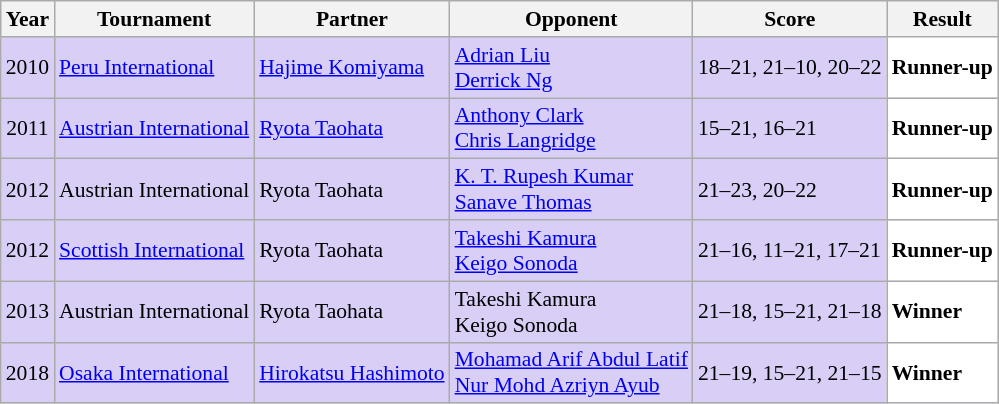<table class="sortable wikitable" style="font-size: 90%;">
<tr>
<th>Year</th>
<th>Tournament</th>
<th>Partner</th>
<th>Opponent</th>
<th>Score</th>
<th>Result</th>
</tr>
<tr style="background:#D8CEF6">
<td align="center">2010</td>
<td align="left"><a href='#'>Peru International</a></td>
<td align="left"> <a href='#'>Hajime Komiyama</a></td>
<td align="left"> <a href='#'>Adrian Liu</a> <br>  <a href='#'>Derrick Ng</a></td>
<td align="left">18–21, 21–10, 20–22</td>
<td style="text-align:left; background:white"> <strong>Runner-up</strong></td>
</tr>
<tr style="background:#D8CEF6">
<td align="center">2011</td>
<td align="left"><a href='#'>Austrian International</a></td>
<td align="left"> <a href='#'>Ryota Taohata</a></td>
<td align="left"> <a href='#'>Anthony Clark</a> <br>  <a href='#'>Chris Langridge</a></td>
<td align="left">15–21, 16–21</td>
<td style="text-align:left; background:white"> <strong>Runner-up</strong></td>
</tr>
<tr style="background:#D8CEF6">
<td align="center">2012</td>
<td align="left">Austrian International</td>
<td align="left"> Ryota Taohata</td>
<td align="left"> <a href='#'>K. T. Rupesh Kumar</a> <br>  <a href='#'>Sanave Thomas</a></td>
<td align="left">21–23, 20–22</td>
<td style="text-align:left; background:white"> <strong>Runner-up</strong></td>
</tr>
<tr style="background:#D8CEF6">
<td align="center">2012</td>
<td align="left"><a href='#'>Scottish International</a></td>
<td align="left"> Ryota Taohata</td>
<td align="left"> <a href='#'>Takeshi Kamura</a> <br>  <a href='#'>Keigo Sonoda</a></td>
<td align="left">21–16, 11–21, 17–21</td>
<td style="text-align:left; background:white"> <strong>Runner-up</strong></td>
</tr>
<tr style="background:#D8CEF6">
<td align="center">2013</td>
<td align="left">Austrian International</td>
<td align="left"> Ryota Taohata</td>
<td align="left"> Takeshi Kamura <br>  Keigo Sonoda</td>
<td align="left">21–18, 15–21, 21–18</td>
<td style="text-align:left; background:white"> <strong>Winner</strong></td>
</tr>
<tr style="background:#D8CEF6">
<td align="center">2018</td>
<td align="left"><a href='#'>Osaka International</a></td>
<td align="left"> <a href='#'>Hirokatsu Hashimoto</a></td>
<td align="left"> <a href='#'>Mohamad Arif Abdul Latif</a> <br>  <a href='#'>Nur Mohd Azriyn Ayub</a></td>
<td align="left">21–19, 15–21, 21–15</td>
<td style="text-align:left; background:white"> <strong>Winner</strong></td>
</tr>
</table>
